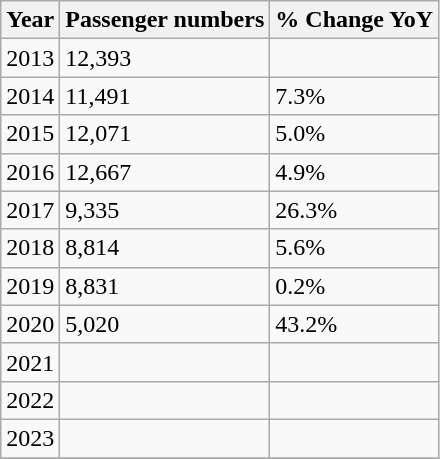<table class="wikitable sortable">
<tr>
<th>Year</th>
<th>Passenger numbers</th>
<th>% Change YoY</th>
</tr>
<tr>
<td>2013</td>
<td>12,393</td>
<td></td>
</tr>
<tr>
<td>2014</td>
<td>11,491</td>
<td> 7.3%</td>
</tr>
<tr>
<td>2015</td>
<td>12,071</td>
<td> 5.0%</td>
</tr>
<tr>
<td>2016</td>
<td>12,667</td>
<td> 4.9%</td>
</tr>
<tr>
<td>2017</td>
<td>9,335</td>
<td> 26.3%</td>
</tr>
<tr>
<td>2018</td>
<td>8,814</td>
<td> 5.6%</td>
</tr>
<tr>
<td>2019</td>
<td>8,831</td>
<td> 0.2%</td>
</tr>
<tr>
<td>2020</td>
<td>5,020</td>
<td> 43.2%</td>
</tr>
<tr>
<td>2021</td>
<td></td>
<td></td>
</tr>
<tr>
<td>2022</td>
<td></td>
<td></td>
</tr>
<tr>
<td>2023</td>
<td></td>
<td></td>
</tr>
<tr class="sortbottom">
</tr>
</table>
